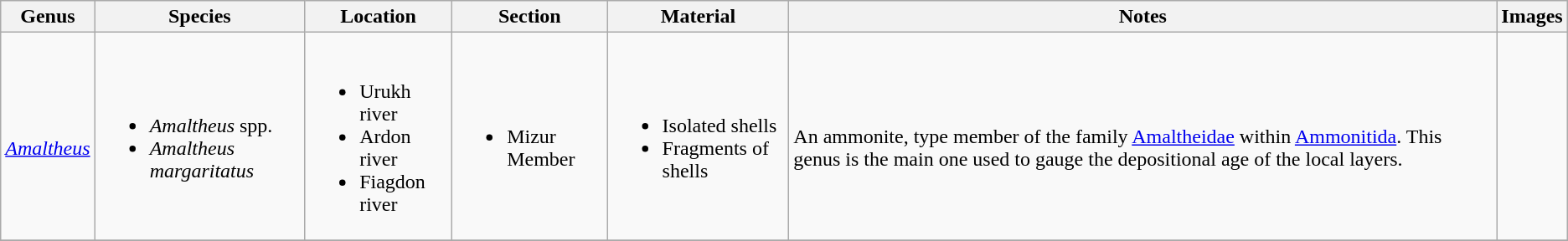<table class="wikitable" align="center">
<tr>
<th>Genus</th>
<th>Species</th>
<th>Location</th>
<th>Section</th>
<th>Material</th>
<th>Notes</th>
<th>Images</th>
</tr>
<tr>
<td><br><em><a href='#'>Amaltheus</a></em></td>
<td><br><ul><li><em>Amaltheus</em> spp.</li><li><em>Amaltheus margaritatus</em></li></ul></td>
<td><br><ul><li>Urukh river</li><li>Ardon river</li><li>Fiagdon river</li></ul></td>
<td><br><ul><li>Mizur Member</li></ul></td>
<td><br><ul><li>Isolated shells</li><li>Fragments of shells</li></ul></td>
<td><br>An ammonite, type member of the family <a href='#'>Amaltheidae</a> within <a href='#'>Ammonitida</a>. This genus is the main one used to gauge the depositional age of the local layers.</td>
<td><br></td>
</tr>
<tr>
</tr>
</table>
